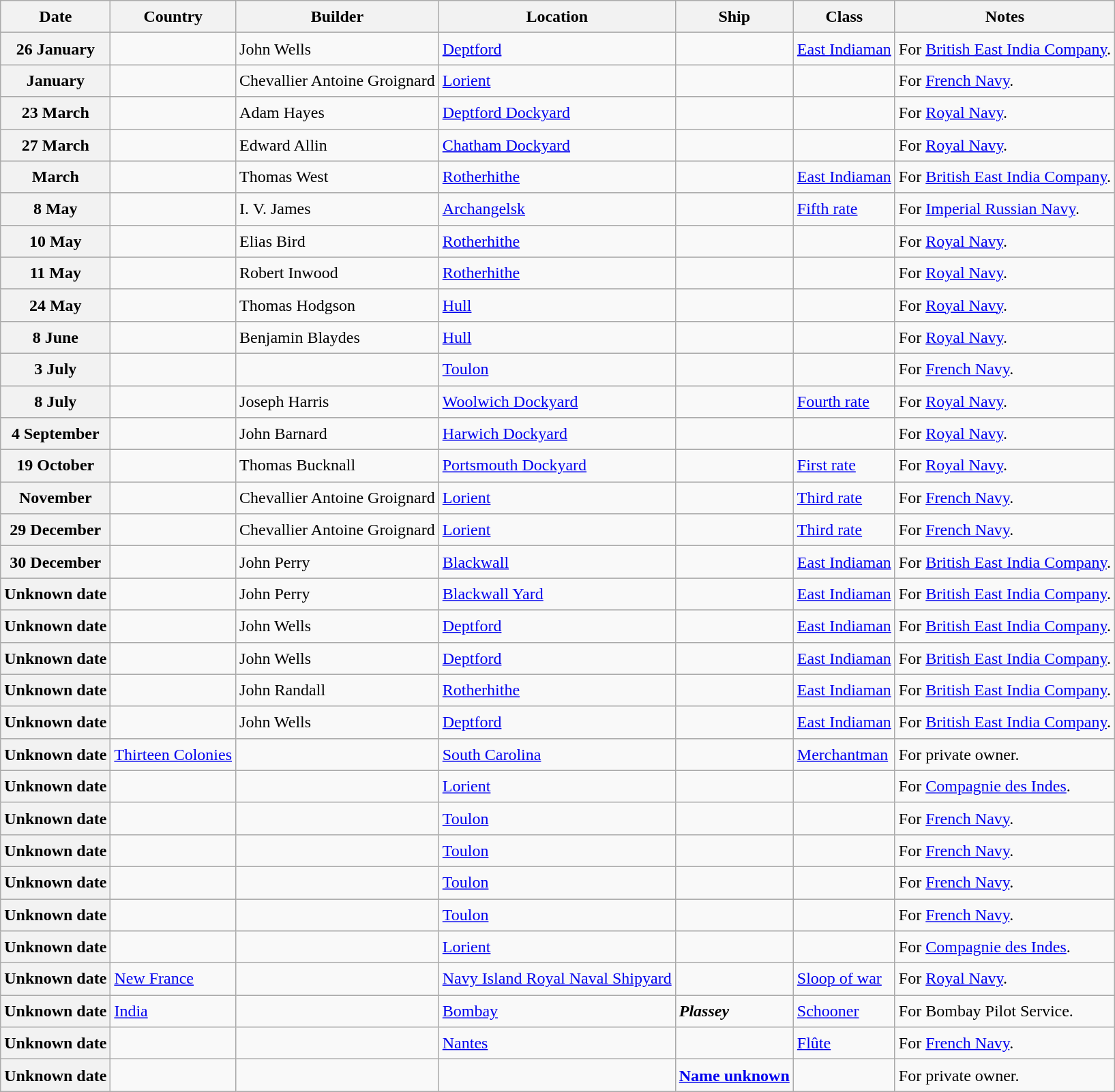<table class="wikitable sortable" style="font-size:1.00em; line-height:1.5em;">
<tr>
<th>Date</th>
<th>Country</th>
<th>Builder</th>
<th>Location</th>
<th>Ship</th>
<th>Class</th>
<th>Notes</th>
</tr>
<tr ---->
<th>26 January</th>
<td></td>
<td>John Wells</td>
<td><a href='#'>Deptford</a></td>
<td><strong></strong></td>
<td><a href='#'>East Indiaman</a></td>
<td>For <a href='#'>British East India Company</a>.</td>
</tr>
<tr ---->
<th>January</th>
<td></td>
<td>Chevallier Antoine Groignard</td>
<td><a href='#'>Lorient</a></td>
<td><strong></strong></td>
<td></td>
<td>For <a href='#'>French Navy</a>.</td>
</tr>
<tr ---->
<th>23 March</th>
<td></td>
<td>Adam Hayes</td>
<td><a href='#'>Deptford Dockyard</a></td>
<td><strong></strong></td>
<td></td>
<td>For <a href='#'>Royal Navy</a>.</td>
</tr>
<tr ---->
<th>27 March</th>
<td></td>
<td>Edward Allin</td>
<td><a href='#'>Chatham Dockyard</a></td>
<td><strong></strong></td>
<td></td>
<td>For <a href='#'>Royal Navy</a>.</td>
</tr>
<tr ---->
<th>March</th>
<td></td>
<td>Thomas West</td>
<td><a href='#'>Rotherhithe</a></td>
<td><strong></strong></td>
<td><a href='#'>East Indiaman</a></td>
<td>For <a href='#'>British East India Company</a>.</td>
</tr>
<tr ---->
<th>8 May</th>
<td></td>
<td>I. V. James</td>
<td><a href='#'>Archangelsk</a></td>
<td><strong></strong></td>
<td><a href='#'>Fifth rate</a></td>
<td>For <a href='#'>Imperial Russian Navy</a>.</td>
</tr>
<tr ---->
<th>10 May</th>
<td></td>
<td>Elias Bird</td>
<td><a href='#'>Rotherhithe</a></td>
<td><strong></strong></td>
<td></td>
<td>For <a href='#'>Royal Navy</a>.</td>
</tr>
<tr ---->
<th>11 May</th>
<td></td>
<td>Robert Inwood</td>
<td><a href='#'>Rotherhithe</a></td>
<td><strong></strong></td>
<td></td>
<td>For <a href='#'>Royal Navy</a>.</td>
</tr>
<tr ---->
<th>24 May</th>
<td></td>
<td>Thomas Hodgson</td>
<td><a href='#'>Hull</a></td>
<td><strong></strong></td>
<td></td>
<td>For <a href='#'>Royal Navy</a>.</td>
</tr>
<tr ---->
<th>8 June</th>
<td></td>
<td>Benjamin Blaydes</td>
<td><a href='#'>Hull</a></td>
<td><strong></strong></td>
<td></td>
<td>For <a href='#'>Royal Navy</a>.</td>
</tr>
<tr ---->
<th>3 July</th>
<td></td>
<td></td>
<td><a href='#'>Toulon</a></td>
<td><strong></strong></td>
<td></td>
<td>For <a href='#'>French Navy</a>.</td>
</tr>
<tr ---->
<th>8 July</th>
<td></td>
<td>Joseph Harris</td>
<td><a href='#'>Woolwich Dockyard</a></td>
<td><strong></strong></td>
<td><a href='#'>Fourth rate</a></td>
<td>For <a href='#'>Royal Navy</a>.</td>
</tr>
<tr ---->
<th>4 September</th>
<td></td>
<td>John Barnard</td>
<td><a href='#'>Harwich Dockyard</a></td>
<td><strong></strong></td>
<td></td>
<td>For <a href='#'>Royal Navy</a>.</td>
</tr>
<tr ---->
<th>19 October</th>
<td></td>
<td>Thomas Bucknall</td>
<td><a href='#'>Portsmouth Dockyard</a></td>
<td><strong></strong></td>
<td><a href='#'>First rate</a></td>
<td>For <a href='#'>Royal Navy</a>.</td>
</tr>
<tr ---->
<th>November</th>
<td></td>
<td>Chevallier Antoine Groignard</td>
<td><a href='#'>Lorient</a></td>
<td><strong></strong></td>
<td><a href='#'>Third rate</a></td>
<td>For <a href='#'>French Navy</a>.</td>
</tr>
<tr ---->
<th>29 December</th>
<td></td>
<td>Chevallier Antoine Groignard</td>
<td><a href='#'>Lorient</a></td>
<td><strong></strong></td>
<td><a href='#'>Third rate</a></td>
<td>For <a href='#'>French Navy</a>.</td>
</tr>
<tr ---->
<th>30 December</th>
<td></td>
<td>John Perry</td>
<td><a href='#'>Blackwall</a></td>
<td><strong></strong></td>
<td><a href='#'>East Indiaman</a></td>
<td>For <a href='#'>British East India Company</a>.</td>
</tr>
<tr ---->
<th>Unknown date</th>
<td></td>
<td>John Perry</td>
<td><a href='#'>Blackwall Yard</a></td>
<td><strong></strong></td>
<td><a href='#'>East Indiaman</a></td>
<td>For <a href='#'>British East India Company</a>.</td>
</tr>
<tr ---->
<th>Unknown date</th>
<td></td>
<td>John Wells</td>
<td><a href='#'>Deptford</a></td>
<td><strong></strong></td>
<td><a href='#'>East Indiaman</a></td>
<td>For <a href='#'>British East India Company</a>.</td>
</tr>
<tr ---->
<th>Unknown date</th>
<td></td>
<td>John Wells</td>
<td><a href='#'>Deptford</a></td>
<td><strong></strong></td>
<td><a href='#'>East Indiaman</a></td>
<td>For <a href='#'>British East India Company</a>.</td>
</tr>
<tr ---->
<th>Unknown date</th>
<td></td>
<td>John Randall</td>
<td><a href='#'>Rotherhithe</a></td>
<td><strong></strong></td>
<td><a href='#'>East Indiaman</a></td>
<td>For <a href='#'>British East India Company</a>.</td>
</tr>
<tr ---->
<th>Unknown date</th>
<td></td>
<td>John Wells</td>
<td><a href='#'>Deptford</a></td>
<td><strong></strong></td>
<td><a href='#'>East Indiaman</a></td>
<td>For <a href='#'>British East India Company</a>.</td>
</tr>
<tr ---->
<th>Unknown date</th>
<td> <a href='#'>Thirteen Colonies</a></td>
<td></td>
<td><a href='#'>South Carolina</a></td>
<td><strong></strong></td>
<td><a href='#'>Merchantman</a></td>
<td>For private owner.</td>
</tr>
<tr ---->
<th>Unknown date</th>
<td></td>
<td></td>
<td><a href='#'>Lorient</a></td>
<td><strong></strong></td>
<td></td>
<td>For <a href='#'>Compagnie des Indes</a>.</td>
</tr>
<tr ---->
<th>Unknown date</th>
<td></td>
<td></td>
<td><a href='#'>Toulon</a></td>
<td><strong></strong></td>
<td></td>
<td>For <a href='#'>French Navy</a>.</td>
</tr>
<tr ---->
<th>Unknown date</th>
<td></td>
<td></td>
<td><a href='#'>Toulon</a></td>
<td><strong></strong></td>
<td></td>
<td>For <a href='#'>French Navy</a>.</td>
</tr>
<tr ---->
<th>Unknown date</th>
<td></td>
<td></td>
<td><a href='#'>Toulon</a></td>
<td><strong></strong></td>
<td></td>
<td>For <a href='#'>French Navy</a>.</td>
</tr>
<tr ---->
<th>Unknown date</th>
<td></td>
<td></td>
<td><a href='#'>Toulon</a></td>
<td><strong></strong></td>
<td></td>
<td>For <a href='#'>French Navy</a>.</td>
</tr>
<tr ---->
<th>Unknown date</th>
<td></td>
<td></td>
<td><a href='#'>Lorient</a></td>
<td><strong></strong></td>
<td></td>
<td>For <a href='#'>Compagnie des Indes</a>.</td>
</tr>
<tr ---->
<th>Unknown date</th>
<td> <a href='#'>New France</a></td>
<td></td>
<td><a href='#'>Navy Island Royal Naval Shipyard</a></td>
<td><strong></strong></td>
<td><a href='#'>Sloop of war</a></td>
<td>For <a href='#'>Royal Navy</a>.</td>
</tr>
<tr ---->
<th>Unknown date</th>
<td> <a href='#'>India</a></td>
<td></td>
<td><a href='#'>Bombay</a></td>
<td><strong><em>Plassey</em></strong></td>
<td><a href='#'>Schooner</a></td>
<td>For Bombay Pilot Service.</td>
</tr>
<tr ---->
<th>Unknown date</th>
<td></td>
<td></td>
<td><a href='#'>Nantes</a></td>
<td><strong></strong></td>
<td><a href='#'>Flûte</a></td>
<td>For <a href='#'>French Navy</a>.</td>
</tr>
<tr ---->
<th>Unknown date</th>
<td></td>
<td></td>
<td></td>
<td><strong><a href='#'>Name unknown</a></strong></td>
<td></td>
<td>For private owner.</td>
</tr>
</table>
